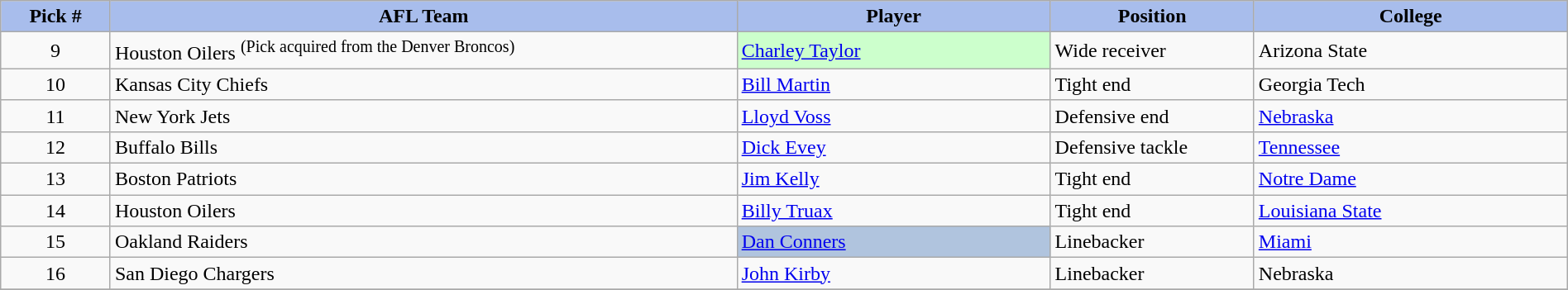<table class="wikitable sortable sortable" style="width: 100%">
<tr>
<th style="background:#A8BDEC;" width=7%>Pick #</th>
<th width=40% style="background:#A8BDEC;">AFL Team</th>
<th width=20% style="background:#A8BDEC;">Player</th>
<th width=13% style="background:#A8BDEC;">Position</th>
<th style="background:#A8BDEC;">College</th>
</tr>
<tr>
<td align=center>9</td>
<td>Houston Oilers <sup>(Pick acquired from the Denver Broncos)</sup></td>
<td bgcolor="#CCFFCC"><a href='#'>Charley Taylor</a></td>
<td>Wide receiver</td>
<td>Arizona State</td>
</tr>
<tr>
<td align=center>10</td>
<td>Kansas City Chiefs</td>
<td><a href='#'>Bill Martin</a></td>
<td>Tight end</td>
<td>Georgia Tech</td>
</tr>
<tr>
<td align=center>11</td>
<td>New York Jets</td>
<td><a href='#'>Lloyd Voss</a></td>
<td>Defensive end</td>
<td><a href='#'>Nebraska</a></td>
</tr>
<tr>
<td align=center>12</td>
<td>Buffalo Bills</td>
<td><a href='#'>Dick Evey</a></td>
<td>Defensive tackle</td>
<td><a href='#'>Tennessee</a></td>
</tr>
<tr>
<td align=center>13</td>
<td>Boston Patriots</td>
<td><a href='#'>Jim Kelly</a></td>
<td>Tight end</td>
<td><a href='#'>Notre Dame</a></td>
</tr>
<tr>
<td align=center>14</td>
<td>Houston Oilers</td>
<td><a href='#'>Billy Truax</a></td>
<td>Tight end</td>
<td><a href='#'>Louisiana State</a></td>
</tr>
<tr>
<td align=center>15</td>
<td>Oakland Raiders</td>
<td bgcolor=lightsteelblue><a href='#'>Dan Conners</a></td>
<td>Linebacker</td>
<td><a href='#'>Miami</a></td>
</tr>
<tr>
<td align=center>16</td>
<td>San Diego Chargers</td>
<td><a href='#'>John Kirby</a></td>
<td>Linebacker</td>
<td>Nebraska</td>
</tr>
<tr>
</tr>
</table>
